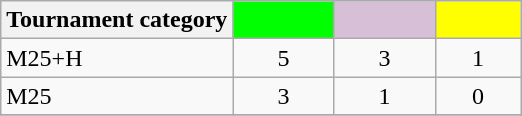<table class="wikitable" style="text-align:center">
<tr>
<th>Tournament category</th>
<th style="width:60px; background:lime;"></th>
<th style="width:60px; background:thistle;"></th>
<th style="width:50px; background:#ff0;"></th>
</tr>
<tr>
<td align="left">M25+H</td>
<td>5</td>
<td>3</td>
<td>1</td>
</tr>
<tr>
<td align="left">M25</td>
<td>3</td>
<td>1</td>
<td>0</td>
</tr>
<tr>
</tr>
</table>
